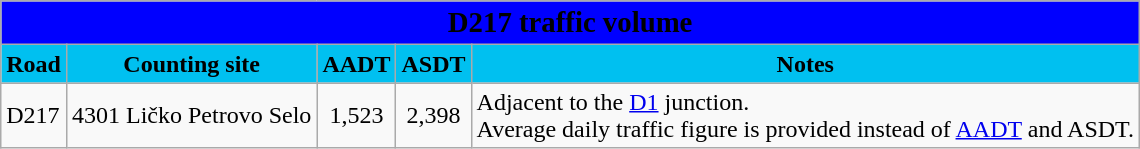<table class="wikitable">
<tr>
<td colspan=5 bgcolor=blue align=center style=margin-top:15><span><big><strong>D217 traffic volume</strong></big></span></td>
</tr>
<tr>
<td align=center bgcolor=00c0f0><strong>Road</strong></td>
<td align=center bgcolor=00c0f0><strong>Counting site</strong></td>
<td align=center bgcolor=00c0f0><strong>AADT</strong></td>
<td align=center bgcolor=00c0f0><strong>ASDT</strong></td>
<td align=center bgcolor=00c0f0><strong>Notes</strong></td>
</tr>
<tr>
<td> D217</td>
<td>4301 Ličko Petrovo Selo</td>
<td align=center>1,523</td>
<td align=center>2,398</td>
<td>Adjacent to the <a href='#'>D1</a> junction.<br>Average daily traffic figure is provided instead of <a href='#'>AADT</a> and ASDT.</td>
</tr>
</table>
